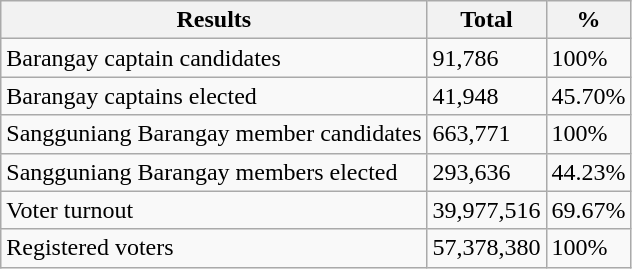<table class="wikitable">
<tr>
<th>Results</th>
<th>Total</th>
<th>%</th>
</tr>
<tr>
<td>Barangay captain candidates</td>
<td>91,786</td>
<td>100%</td>
</tr>
<tr>
<td>Barangay captains elected</td>
<td>41,948</td>
<td>45.70%</td>
</tr>
<tr>
<td>Sangguniang Barangay member candidates</td>
<td>663,771</td>
<td>100%</td>
</tr>
<tr>
<td>Sangguniang Barangay members elected</td>
<td>293,636</td>
<td>44.23%</td>
</tr>
<tr>
<td>Voter turnout</td>
<td>39,977,516</td>
<td>69.67%</td>
</tr>
<tr>
<td>Registered voters</td>
<td>57,378,380</td>
<td>100%</td>
</tr>
</table>
